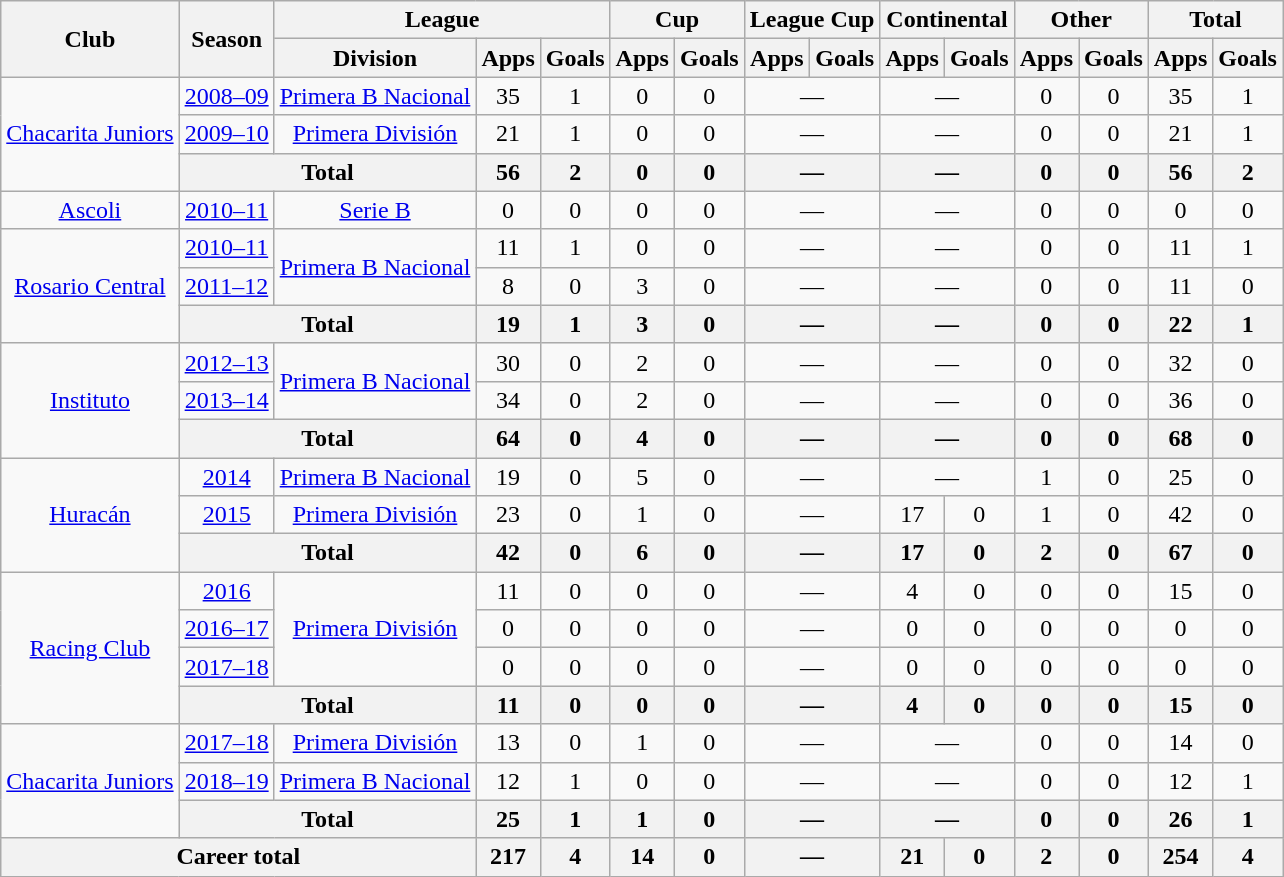<table class="wikitable" style="text-align:center">
<tr>
<th rowspan="2">Club</th>
<th rowspan="2">Season</th>
<th colspan="3">League</th>
<th colspan="2">Cup</th>
<th colspan="2">League Cup</th>
<th colspan="2">Continental</th>
<th colspan="2">Other</th>
<th colspan="2">Total</th>
</tr>
<tr>
<th>Division</th>
<th>Apps</th>
<th>Goals</th>
<th>Apps</th>
<th>Goals</th>
<th>Apps</th>
<th>Goals</th>
<th>Apps</th>
<th>Goals</th>
<th>Apps</th>
<th>Goals</th>
<th>Apps</th>
<th>Goals</th>
</tr>
<tr>
<td rowspan="3"><a href='#'>Chacarita Juniors</a></td>
<td><a href='#'>2008–09</a></td>
<td rowspan="1"><a href='#'>Primera B Nacional</a></td>
<td>35</td>
<td>1</td>
<td>0</td>
<td>0</td>
<td colspan="2">—</td>
<td colspan="2">—</td>
<td>0</td>
<td>0</td>
<td>35</td>
<td>1</td>
</tr>
<tr>
<td><a href='#'>2009–10</a></td>
<td rowspan="1"><a href='#'>Primera División</a></td>
<td>21</td>
<td>1</td>
<td>0</td>
<td>0</td>
<td colspan="2">—</td>
<td colspan="2">—</td>
<td>0</td>
<td>0</td>
<td>21</td>
<td>1</td>
</tr>
<tr>
<th colspan="2">Total</th>
<th>56</th>
<th>2</th>
<th>0</th>
<th>0</th>
<th colspan="2">—</th>
<th colspan="2">—</th>
<th>0</th>
<th>0</th>
<th>56</th>
<th>2</th>
</tr>
<tr>
<td rowspan="1"><a href='#'>Ascoli</a></td>
<td><a href='#'>2010–11</a></td>
<td rowspan="1"><a href='#'>Serie B</a></td>
<td>0</td>
<td>0</td>
<td>0</td>
<td>0</td>
<td colspan="2">—</td>
<td colspan="2">—</td>
<td>0</td>
<td>0</td>
<td>0</td>
<td>0</td>
</tr>
<tr>
<td rowspan="3"><a href='#'>Rosario Central</a></td>
<td><a href='#'>2010–11</a></td>
<td rowspan="2"><a href='#'>Primera B Nacional</a></td>
<td>11</td>
<td>1</td>
<td>0</td>
<td>0</td>
<td colspan="2">—</td>
<td colspan="2">—</td>
<td>0</td>
<td>0</td>
<td>11</td>
<td>1</td>
</tr>
<tr>
<td><a href='#'>2011–12</a></td>
<td>8</td>
<td>0</td>
<td>3</td>
<td>0</td>
<td colspan="2">—</td>
<td colspan="2">—</td>
<td>0</td>
<td>0</td>
<td>11</td>
<td>0</td>
</tr>
<tr>
<th colspan="2">Total</th>
<th>19</th>
<th>1</th>
<th>3</th>
<th>0</th>
<th colspan="2">—</th>
<th colspan="2">—</th>
<th>0</th>
<th>0</th>
<th>22</th>
<th>1</th>
</tr>
<tr>
<td rowspan="3"><a href='#'>Instituto</a></td>
<td><a href='#'>2012–13</a></td>
<td rowspan="2"><a href='#'>Primera B Nacional</a></td>
<td>30</td>
<td>0</td>
<td>2</td>
<td>0</td>
<td colspan="2">—</td>
<td colspan="2">—</td>
<td>0</td>
<td>0</td>
<td>32</td>
<td>0</td>
</tr>
<tr>
<td><a href='#'>2013–14</a></td>
<td>34</td>
<td>0</td>
<td>2</td>
<td>0</td>
<td colspan="2">—</td>
<td colspan="2">—</td>
<td>0</td>
<td>0</td>
<td>36</td>
<td>0</td>
</tr>
<tr>
<th colspan="2">Total</th>
<th>64</th>
<th>0</th>
<th>4</th>
<th>0</th>
<th colspan="2">—</th>
<th colspan="2">—</th>
<th>0</th>
<th>0</th>
<th>68</th>
<th>0</th>
</tr>
<tr>
<td rowspan="3"><a href='#'>Huracán</a></td>
<td><a href='#'>2014</a></td>
<td rowspan="1"><a href='#'>Primera B Nacional</a></td>
<td>19</td>
<td>0</td>
<td>5</td>
<td>0</td>
<td colspan="2">—</td>
<td colspan="2">—</td>
<td>1</td>
<td>0</td>
<td>25</td>
<td>0</td>
</tr>
<tr>
<td><a href='#'>2015</a></td>
<td rowspan="1"><a href='#'>Primera División</a></td>
<td>23</td>
<td>0</td>
<td>1</td>
<td>0</td>
<td colspan="2">—</td>
<td>17</td>
<td>0</td>
<td>1</td>
<td>0</td>
<td>42</td>
<td>0</td>
</tr>
<tr>
<th colspan="2">Total</th>
<th>42</th>
<th>0</th>
<th>6</th>
<th>0</th>
<th colspan="2">—</th>
<th>17</th>
<th>0</th>
<th>2</th>
<th>0</th>
<th>67</th>
<th>0</th>
</tr>
<tr>
<td rowspan="4"><a href='#'>Racing Club</a></td>
<td><a href='#'>2016</a></td>
<td rowspan="3"><a href='#'>Primera División</a></td>
<td>11</td>
<td>0</td>
<td>0</td>
<td>0</td>
<td colspan="2">—</td>
<td>4</td>
<td>0</td>
<td>0</td>
<td>0</td>
<td>15</td>
<td>0</td>
</tr>
<tr>
<td><a href='#'>2016–17</a></td>
<td>0</td>
<td>0</td>
<td>0</td>
<td>0</td>
<td colspan="2">—</td>
<td>0</td>
<td>0</td>
<td>0</td>
<td>0</td>
<td>0</td>
<td>0</td>
</tr>
<tr>
<td><a href='#'>2017–18</a></td>
<td>0</td>
<td>0</td>
<td>0</td>
<td>0</td>
<td colspan="2">—</td>
<td>0</td>
<td>0</td>
<td>0</td>
<td>0</td>
<td>0</td>
<td>0</td>
</tr>
<tr>
<th colspan="2">Total</th>
<th>11</th>
<th>0</th>
<th>0</th>
<th>0</th>
<th colspan="2">—</th>
<th>4</th>
<th>0</th>
<th>0</th>
<th>0</th>
<th>15</th>
<th>0</th>
</tr>
<tr>
<td rowspan="3"><a href='#'>Chacarita Juniors</a></td>
<td><a href='#'>2017–18</a></td>
<td rowspan="1"><a href='#'>Primera División</a></td>
<td>13</td>
<td>0</td>
<td>1</td>
<td>0</td>
<td colspan="2">—</td>
<td colspan="2">—</td>
<td>0</td>
<td>0</td>
<td>14</td>
<td>0</td>
</tr>
<tr>
<td><a href='#'>2018–19</a></td>
<td rowspan="1"><a href='#'>Primera B Nacional</a></td>
<td>12</td>
<td>1</td>
<td>0</td>
<td>0</td>
<td colspan="2">—</td>
<td colspan="2">—</td>
<td>0</td>
<td>0</td>
<td>12</td>
<td>1</td>
</tr>
<tr>
<th colspan="2">Total</th>
<th>25</th>
<th>1</th>
<th>1</th>
<th>0</th>
<th colspan="2">—</th>
<th colspan="2">—</th>
<th>0</th>
<th>0</th>
<th>26</th>
<th>1</th>
</tr>
<tr>
<th colspan="3">Career total</th>
<th>217</th>
<th>4</th>
<th>14</th>
<th>0</th>
<th colspan="2">—</th>
<th>21</th>
<th>0</th>
<th>2</th>
<th>0</th>
<th>254</th>
<th>4</th>
</tr>
</table>
